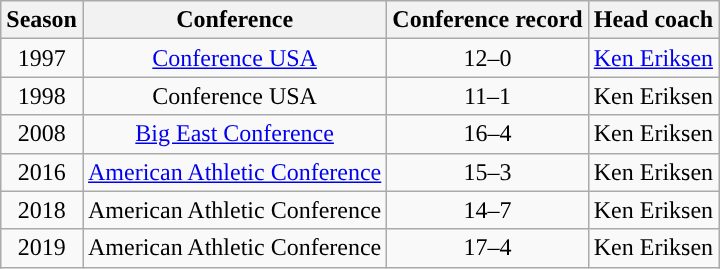<table class="wikitable sortable" style="text-align:center;">
<tr>
<th style="text-align:center;">Season</th>
<th style="text-align:center;">Conference</th>
<th style="text-align:center;">Conference record</th>
<th style="text-align:center;">Head coach</th>
</tr>
<tr>
<td>1997</td>
<td><a href='#'>Conference USA</a></td>
<td>12–0</td>
<td><a href='#'>Ken Eriksen</a></td>
</tr>
<tr>
<td>1998</td>
<td>Conference USA</td>
<td>11–1</td>
<td>Ken Eriksen</td>
</tr>
<tr>
<td>2008</td>
<td><a href='#'>Big East Conference</a></td>
<td>16–4</td>
<td>Ken Eriksen</td>
</tr>
<tr>
<td>2016</td>
<td><a href='#'>American Athletic Conference</a></td>
<td>15–3</td>
<td>Ken Eriksen</td>
</tr>
<tr>
<td>2018</td>
<td>American Athletic Conference</td>
<td>14–7</td>
<td>Ken Eriksen</td>
</tr>
<tr>
<td>2019</td>
<td>American Athletic Conference</td>
<td>17–4</td>
<td>Ken Eriksen</td>
</tr>
</table>
